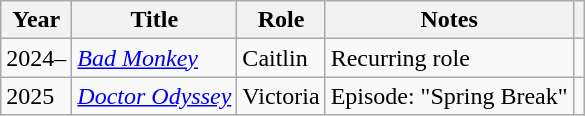<table class="wikitable">
<tr>
<th>Year</th>
<th>Title</th>
<th>Role</th>
<th class="unsortable">Notes</th>
<th class="unsortable"></th>
</tr>
<tr>
<td>2024–</td>
<td><em><a href='#'>Bad Monkey</a></em></td>
<td>Caitlin</td>
<td>Recurring role</td>
<td></td>
</tr>
<tr>
<td>2025</td>
<td><em><a href='#'>Doctor Odyssey</a></em></td>
<td>Victoria</td>
<td>Episode: "Spring Break"</td>
<td></td>
</tr>
</table>
